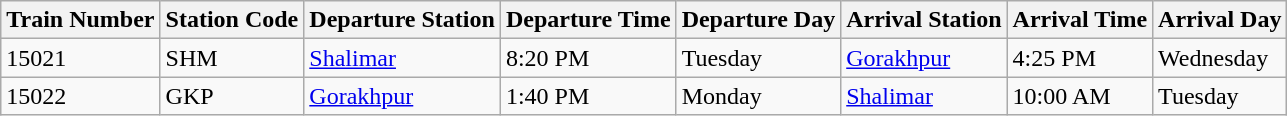<table class="wikitable">
<tr>
<th>Train Number</th>
<th>Station Code</th>
<th>Departure Station</th>
<th>Departure Time</th>
<th>Departure Day</th>
<th>Arrival Station</th>
<th>Arrival Time</th>
<th>Arrival Day</th>
</tr>
<tr>
<td>15021</td>
<td>SHM</td>
<td><a href='#'>Shalimar</a></td>
<td>8:20 PM</td>
<td>Tuesday</td>
<td><a href='#'>Gorakhpur</a></td>
<td>4:25 PM</td>
<td>Wednesday</td>
</tr>
<tr>
<td>15022</td>
<td>GKP</td>
<td><a href='#'>Gorakhpur</a></td>
<td>1:40 PM</td>
<td>Monday</td>
<td><a href='#'>Shalimar</a></td>
<td>10:00 AM</td>
<td>Tuesday</td>
</tr>
</table>
